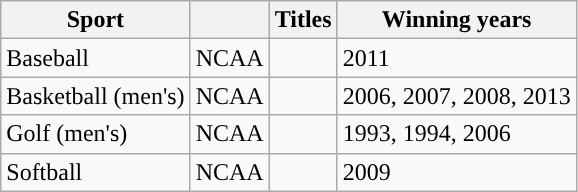<table class="wikitable"; style= "text-align: ">
<tr>
<th width=px>Sport</th>
<th width=px></th>
<th width=px>Titles</th>
<th width=px>Winning years</th>
</tr>
<tr>
<td>Baseball</td>
<td>NCAA</td>
<td></td>
<td>2011</td>
</tr>
<tr>
<td>Basketball (men's)</td>
<td>NCAA</td>
<td></td>
<td>2006, 2007, 2008, 2013</td>
</tr>
<tr>
<td>Golf (men's)</td>
<td>NCAA</td>
<td></td>
<td>1993, 1994, 2006</td>
</tr>
<tr>
<td>Softball</td>
<td>NCAA</td>
<td></td>
<td>2009</td>
</tr>
</table>
